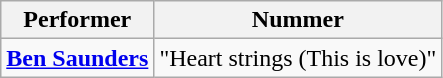<table class="wikitable" style="text-align: center; width: auto;">
<tr>
<th>Performer</th>
<th>Nummer</th>
</tr>
<tr>
<td><strong><a href='#'>Ben Saunders</a></strong></td>
<td>"Heart strings (This is love)"</td>
</tr>
</table>
